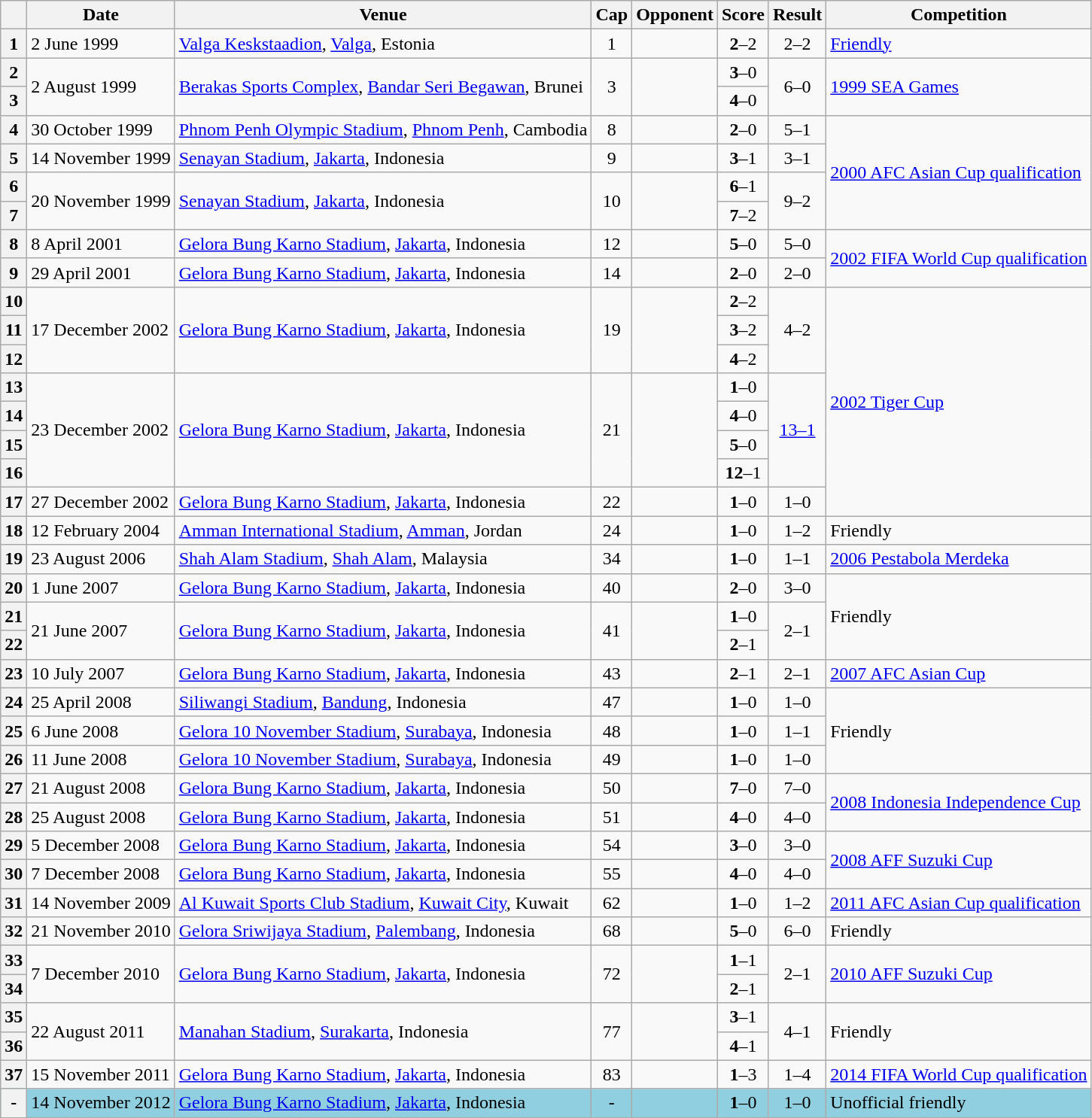<table class="wikitable sortable">
<tr>
<th scope="col"></th>
<th scope="col">Date</th>
<th scope="col">Venue</th>
<th scope="col">Cap</th>
<th scope="col">Opponent</th>
<th scope="col">Score</th>
<th scope="col">Result</th>
<th scope="col">Competition</th>
</tr>
<tr>
<th>1</th>
<td>2 June 1999</td>
<td><a href='#'>Valga Keskstaadion</a>, <a href='#'>Valga</a>, Estonia</td>
<td align="center">1</td>
<td></td>
<td align="center"><strong>2</strong>–2</td>
<td align="center">2–2</td>
<td><a href='#'>Friendly</a></td>
</tr>
<tr>
<th>2</th>
<td rowspan="2">2 August 1999</td>
<td rowspan="2"><a href='#'>Berakas Sports Complex</a>, <a href='#'>Bandar Seri Begawan</a>, Brunei</td>
<td rowspan="2" align="center">3</td>
<td rowspan="2"></td>
<td align="center"><strong>3</strong>–0</td>
<td rowspan="2" align="center">6–0</td>
<td rowspan="2"><a href='#'>1999 SEA Games</a></td>
</tr>
<tr>
<th>3</th>
<td align="center"><strong>4</strong>–0</td>
</tr>
<tr>
<th>4</th>
<td>30 October 1999</td>
<td><a href='#'>Phnom Penh Olympic Stadium</a>, <a href='#'>Phnom Penh</a>, Cambodia</td>
<td align="center">8</td>
<td></td>
<td align="center"><strong>2</strong>–0</td>
<td align="center">5–1</td>
<td rowspan="4"><a href='#'>2000 AFC Asian Cup qualification</a></td>
</tr>
<tr>
<th>5</th>
<td>14 November 1999</td>
<td><a href='#'>Senayan Stadium</a>, <a href='#'>Jakarta</a>, Indonesia</td>
<td align="center">9</td>
<td></td>
<td align="center"><strong>3</strong>–1</td>
<td align="center">3–1</td>
</tr>
<tr>
<th>6</th>
<td rowspan="2">20 November 1999</td>
<td rowspan="2"><a href='#'>Senayan Stadium</a>, <a href='#'>Jakarta</a>, Indonesia</td>
<td rowspan="2" align="center">10</td>
<td rowspan="2"></td>
<td align="center"><strong>6</strong>–1</td>
<td rowspan="2" align="center">9–2</td>
</tr>
<tr>
<th>7</th>
<td align="center"><strong>7</strong>–2</td>
</tr>
<tr>
<th>8</th>
<td>8 April 2001</td>
<td><a href='#'>Gelora Bung Karno Stadium</a>, <a href='#'>Jakarta</a>, Indonesia</td>
<td align="center">12</td>
<td></td>
<td align="center"><strong>5</strong>–0</td>
<td align="center">5–0</td>
<td rowspan="2"><a href='#'>2002 FIFA World Cup qualification</a></td>
</tr>
<tr>
<th>9</th>
<td>29 April 2001</td>
<td><a href='#'>Gelora Bung Karno Stadium</a>, <a href='#'>Jakarta</a>, Indonesia</td>
<td align="center">14</td>
<td></td>
<td align="center"><strong>2</strong>–0</td>
<td align="center">2–0</td>
</tr>
<tr>
<th>10</th>
<td rowspan="3">17 December 2002</td>
<td rowspan="3"><a href='#'>Gelora Bung Karno Stadium</a>, <a href='#'>Jakarta</a>, Indonesia</td>
<td rowspan="3" align="center">19</td>
<td rowspan="3"></td>
<td align="center"><strong>2</strong>–2</td>
<td rowspan="3" align=center>4–2</td>
<td rowspan="8"><a href='#'>2002 Tiger Cup</a></td>
</tr>
<tr>
<th>11</th>
<td align="center"><strong>3</strong>–2</td>
</tr>
<tr>
<th>12</th>
<td align="center"><strong>4</strong>–2</td>
</tr>
<tr>
<th>13</th>
<td rowspan="4">23 December 2002</td>
<td rowspan="4"><a href='#'>Gelora Bung Karno Stadium</a>, <a href='#'>Jakarta</a>, Indonesia</td>
<td rowspan="4" align="center">21</td>
<td rowspan="4"></td>
<td align="center"><strong>1</strong>–0</td>
<td rowspan="4" align=center><a href='#'>13–1</a></td>
</tr>
<tr>
<th>14</th>
<td align="center"><strong>4</strong>–0</td>
</tr>
<tr>
<th>15</th>
<td align="center"><strong>5</strong>–0</td>
</tr>
<tr>
<th>16</th>
<td align="center"><strong>12</strong>–1</td>
</tr>
<tr>
<th>17</th>
<td>27 December 2002</td>
<td><a href='#'>Gelora Bung Karno Stadium</a>, <a href='#'>Jakarta</a>, Indonesia</td>
<td align="center">22</td>
<td></td>
<td align="center"><strong>1</strong>–0</td>
<td align="center">1–0</td>
</tr>
<tr>
<th>18</th>
<td>12 February 2004</td>
<td><a href='#'>Amman International Stadium</a>, <a href='#'>Amman</a>, Jordan</td>
<td align="center">24</td>
<td></td>
<td align="center"><strong>1</strong>–0</td>
<td align="center">1–2</td>
<td>Friendly</td>
</tr>
<tr>
<th>19</th>
<td>23 August 2006</td>
<td><a href='#'>Shah Alam Stadium</a>, <a href='#'>Shah Alam</a>, Malaysia</td>
<td align="center">34</td>
<td></td>
<td align="center"><strong>1</strong>–0</td>
<td align="center">1–1</td>
<td><a href='#'>2006 Pestabola Merdeka</a></td>
</tr>
<tr>
<th>20</th>
<td>1 June 2007</td>
<td><a href='#'>Gelora Bung Karno Stadium</a>, <a href='#'>Jakarta</a>, Indonesia</td>
<td align="center">40</td>
<td></td>
<td align="center"><strong>2</strong>–0</td>
<td align="center">3–0</td>
<td rowspan="3">Friendly</td>
</tr>
<tr>
<th>21</th>
<td rowspan="2">21 June 2007</td>
<td rowspan="2"><a href='#'>Gelora Bung Karno Stadium</a>, <a href='#'>Jakarta</a>, Indonesia</td>
<td rowspan="2" align="center">41</td>
<td rowspan="2"></td>
<td align="center"><strong>1</strong>–0</td>
<td rowspan="2" align="center">2–1</td>
</tr>
<tr>
<th>22</th>
<td align="center"><strong>2</strong>–1</td>
</tr>
<tr>
<th>23</th>
<td>10 July 2007</td>
<td><a href='#'>Gelora Bung Karno Stadium</a>, <a href='#'>Jakarta</a>, Indonesia</td>
<td align="center">43</td>
<td></td>
<td align="center"><strong>2</strong>–1</td>
<td align="center">2–1</td>
<td><a href='#'>2007 AFC Asian Cup</a></td>
</tr>
<tr>
<th>24</th>
<td>25 April 2008</td>
<td><a href='#'>Siliwangi Stadium</a>, <a href='#'>Bandung</a>, Indonesia</td>
<td align="center">47</td>
<td></td>
<td align="center"><strong>1</strong>–0</td>
<td align="center">1–0</td>
<td rowspan="3">Friendly</td>
</tr>
<tr>
<th>25</th>
<td>6 June 2008</td>
<td><a href='#'>Gelora 10 November Stadium</a>, <a href='#'>Surabaya</a>, Indonesia</td>
<td align="center">48</td>
<td></td>
<td align="center"><strong>1</strong>–0</td>
<td align="center">1–1</td>
</tr>
<tr>
<th>26</th>
<td>11 June 2008</td>
<td><a href='#'>Gelora 10 November Stadium</a>, <a href='#'>Surabaya</a>, Indonesia</td>
<td align="center">49</td>
<td></td>
<td align="center"><strong>1</strong>–0</td>
<td align="center">1–0</td>
</tr>
<tr>
<th>27</th>
<td>21 August 2008</td>
<td><a href='#'>Gelora Bung Karno Stadium</a>, <a href='#'>Jakarta</a>, Indonesia</td>
<td align="center">50</td>
<td></td>
<td align="center"><strong>7</strong>–0</td>
<td align="center">7–0</td>
<td rowspan="2"><a href='#'>2008 Indonesia Independence Cup</a></td>
</tr>
<tr>
<th>28</th>
<td>25 August 2008</td>
<td><a href='#'>Gelora Bung Karno Stadium</a>, <a href='#'>Jakarta</a>, Indonesia</td>
<td align="center">51</td>
<td></td>
<td align="center"><strong>4</strong>–0</td>
<td align="center">4–0</td>
</tr>
<tr>
<th>29</th>
<td>5 December 2008</td>
<td><a href='#'>Gelora Bung Karno Stadium</a>, <a href='#'>Jakarta</a>, Indonesia</td>
<td align="center">54</td>
<td></td>
<td align="center"><strong>3</strong>–0</td>
<td align="center">3–0</td>
<td rowspan="2"><a href='#'>2008 AFF Suzuki Cup</a></td>
</tr>
<tr>
<th>30</th>
<td>7 December 2008</td>
<td><a href='#'>Gelora Bung Karno Stadium</a>, <a href='#'>Jakarta</a>, Indonesia</td>
<td align="center">55</td>
<td></td>
<td align="center"><strong>4</strong>–0</td>
<td align="center">4–0</td>
</tr>
<tr>
<th>31</th>
<td>14 November 2009</td>
<td><a href='#'>Al Kuwait Sports Club Stadium</a>, <a href='#'>Kuwait City</a>, Kuwait</td>
<td align="center">62</td>
<td></td>
<td align="center"><strong>1</strong>–0</td>
<td align="center">1–2</td>
<td><a href='#'>2011 AFC Asian Cup qualification</a></td>
</tr>
<tr>
<th>32</th>
<td>21 November 2010</td>
<td><a href='#'>Gelora Sriwijaya Stadium</a>, <a href='#'>Palembang</a>, Indonesia</td>
<td align="center">68</td>
<td></td>
<td align="center"><strong>5</strong>–0</td>
<td align="center">6–0</td>
<td>Friendly</td>
</tr>
<tr>
<th>33</th>
<td rowspan="2">7 December 2010</td>
<td rowspan="2"><a href='#'>Gelora Bung Karno Stadium</a>, <a href='#'>Jakarta</a>, Indonesia</td>
<td rowspan="2" align="center">72</td>
<td rowspan="2"></td>
<td align="center"><strong>1</strong>–1</td>
<td rowspan="2" align="center">2–1</td>
<td rowspan="2"><a href='#'>2010 AFF Suzuki Cup</a></td>
</tr>
<tr>
<th>34</th>
<td align="center"><strong>2</strong>–1</td>
</tr>
<tr>
<th>35</th>
<td rowspan="2">22 August 2011</td>
<td rowspan="2"><a href='#'>Manahan Stadium</a>, <a href='#'>Surakarta</a>, Indonesia</td>
<td rowspan="2" align="center">77</td>
<td rowspan="2"></td>
<td align="center"><strong>3</strong>–1</td>
<td rowspan="2" align="center">4–1</td>
<td rowspan="2">Friendly</td>
</tr>
<tr>
<th>36</th>
<td align="center"><strong>4</strong>–1</td>
</tr>
<tr>
<th>37</th>
<td>15 November 2011</td>
<td><a href='#'>Gelora Bung Karno Stadium</a>, <a href='#'>Jakarta</a>, Indonesia</td>
<td align="center">83</td>
<td></td>
<td align="center"><strong>1</strong>–3</td>
<td align="center">1–4</td>
<td><a href='#'>2014 FIFA World Cup qualification</a></td>
</tr>
<tr style="background:#8fcfdf;">
<th>-</th>
<td>14 November 2012</td>
<td><a href='#'>Gelora Bung Karno Stadium</a>, <a href='#'>Jakarta</a>, Indonesia</td>
<td align="center">-</td>
<td></td>
<td align="center"><strong>1</strong>–0</td>
<td align="center">1–0</td>
<td>Unofficial friendly</td>
</tr>
</table>
